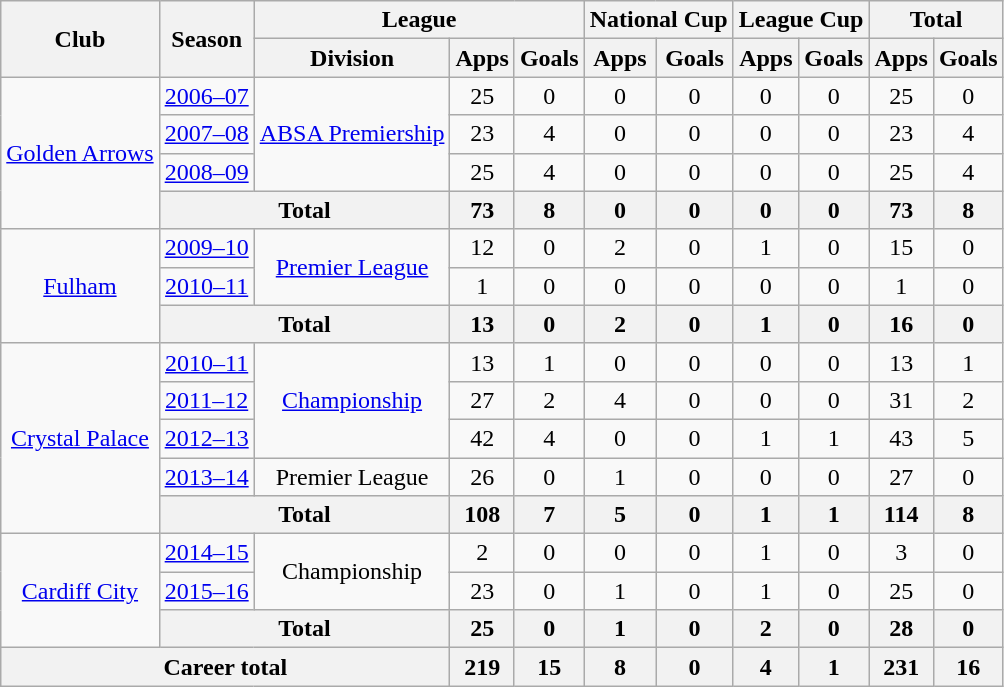<table class="wikitable" style="text-align:center">
<tr>
<th rowspan="2">Club</th>
<th rowspan="2">Season</th>
<th colspan="3">League</th>
<th colspan="2">National Cup</th>
<th colspan="2">League Cup</th>
<th colspan="2">Total</th>
</tr>
<tr>
<th>Division</th>
<th>Apps</th>
<th>Goals</th>
<th>Apps</th>
<th>Goals</th>
<th>Apps</th>
<th>Goals</th>
<th>Apps</th>
<th>Goals</th>
</tr>
<tr>
<td rowspan="4"><a href='#'>Golden Arrows</a></td>
<td><a href='#'>2006–07</a></td>
<td rowspan="3"><a href='#'>ABSA Premiership</a></td>
<td>25</td>
<td>0</td>
<td>0</td>
<td>0</td>
<td>0</td>
<td>0</td>
<td>25</td>
<td>0</td>
</tr>
<tr>
<td><a href='#'>2007–08</a></td>
<td>23</td>
<td>4</td>
<td>0</td>
<td>0</td>
<td>0</td>
<td>0</td>
<td>23</td>
<td>4</td>
</tr>
<tr>
<td><a href='#'>2008–09</a></td>
<td>25</td>
<td>4</td>
<td>0</td>
<td>0</td>
<td>0</td>
<td>0</td>
<td>25</td>
<td>4</td>
</tr>
<tr>
<th colspan="2">Total</th>
<th>73</th>
<th>8</th>
<th>0</th>
<th>0</th>
<th>0</th>
<th>0</th>
<th>73</th>
<th>8</th>
</tr>
<tr>
<td rowspan="3"><a href='#'>Fulham</a></td>
<td><a href='#'>2009–10</a></td>
<td rowspan="2"><a href='#'>Premier League</a></td>
<td>12</td>
<td>0</td>
<td>2</td>
<td>0</td>
<td>1</td>
<td>0</td>
<td>15</td>
<td>0</td>
</tr>
<tr>
<td><a href='#'>2010–11</a></td>
<td>1</td>
<td>0</td>
<td>0</td>
<td>0</td>
<td>0</td>
<td>0</td>
<td>1</td>
<td>0</td>
</tr>
<tr>
<th colspan="2">Total</th>
<th>13</th>
<th>0</th>
<th>2</th>
<th>0</th>
<th>1</th>
<th>0</th>
<th>16</th>
<th>0</th>
</tr>
<tr>
<td rowspan="5"><a href='#'>Crystal Palace</a></td>
<td><a href='#'>2010–11</a></td>
<td rowspan="3"><a href='#'>Championship</a></td>
<td>13</td>
<td>1</td>
<td>0</td>
<td>0</td>
<td>0</td>
<td>0</td>
<td>13</td>
<td>1</td>
</tr>
<tr>
<td><a href='#'>2011–12</a></td>
<td>27</td>
<td>2</td>
<td>4</td>
<td>0</td>
<td>0</td>
<td>0</td>
<td>31</td>
<td>2</td>
</tr>
<tr>
<td><a href='#'>2012–13</a></td>
<td>42</td>
<td>4</td>
<td>0</td>
<td>0</td>
<td>1</td>
<td>1</td>
<td>43</td>
<td>5</td>
</tr>
<tr>
<td><a href='#'>2013–14</a></td>
<td>Premier League</td>
<td>26</td>
<td>0</td>
<td>1</td>
<td>0</td>
<td>0</td>
<td>0</td>
<td>27</td>
<td>0</td>
</tr>
<tr>
<th colspan="2">Total</th>
<th>108</th>
<th>7</th>
<th>5</th>
<th>0</th>
<th>1</th>
<th>1</th>
<th>114</th>
<th>8</th>
</tr>
<tr>
<td rowspan="3"><a href='#'>Cardiff City</a></td>
<td><a href='#'>2014–15</a></td>
<td rowspan="2">Championship</td>
<td>2</td>
<td>0</td>
<td>0</td>
<td>0</td>
<td>1</td>
<td>0</td>
<td>3</td>
<td>0</td>
</tr>
<tr>
<td><a href='#'>2015–16</a></td>
<td>23</td>
<td>0</td>
<td>1</td>
<td>0</td>
<td>1</td>
<td>0</td>
<td>25</td>
<td>0</td>
</tr>
<tr>
<th colspan="2">Total</th>
<th>25</th>
<th>0</th>
<th>1</th>
<th>0</th>
<th>2</th>
<th>0</th>
<th>28</th>
<th>0</th>
</tr>
<tr>
<th colspan="3">Career total</th>
<th>219</th>
<th>15</th>
<th>8</th>
<th>0</th>
<th>4</th>
<th>1</th>
<th>231</th>
<th>16</th>
</tr>
</table>
